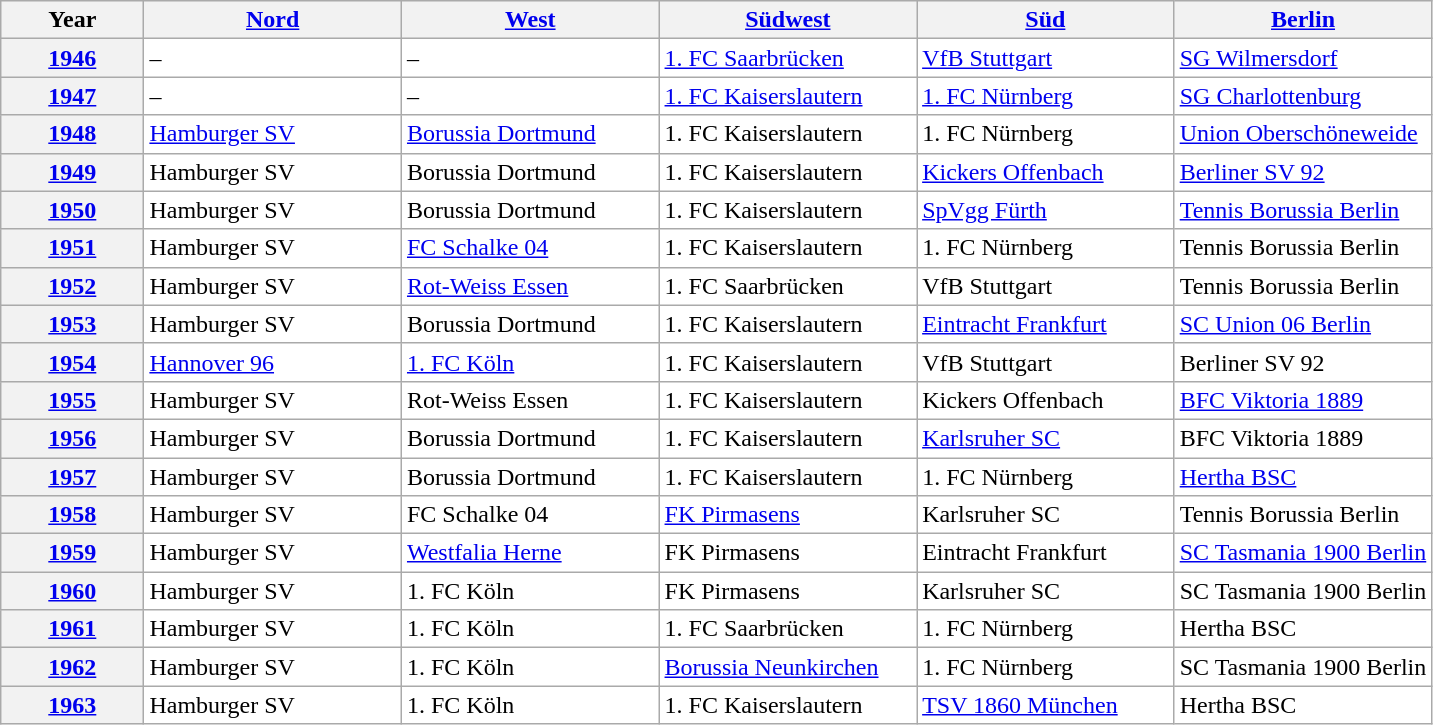<table class="wikitable" style="background-color:#FFFFFF;">
<tr style="background-color:#EFEFEF;">
<th style="width:10%;">Year</th>
<th style="width:18%;"><a href='#'>Nord</a></th>
<th style="width:18%;"><a href='#'>West</a></th>
<th style="width:18%;"><a href='#'>Südwest</a></th>
<th style="width:18%;"><a href='#'>Süd</a></th>
<th style="width:18%;"><a href='#'>Berlin</a></th>
</tr>
<tr>
<th><a href='#'>1946</a></th>
<td>–</td>
<td>–</td>
<td><a href='#'>1. FC Saarbrücken</a></td>
<td><a href='#'>VfB Stuttgart</a></td>
<td><a href='#'>SG Wilmersdorf</a></td>
</tr>
<tr>
<th><a href='#'>1947</a></th>
<td>–</td>
<td>–</td>
<td><a href='#'>1. FC Kaiserslautern</a></td>
<td><a href='#'>1. FC Nürnberg</a></td>
<td><a href='#'>SG Charlottenburg</a></td>
</tr>
<tr>
<th><a href='#'>1948</a></th>
<td><a href='#'>Hamburger SV</a></td>
<td><a href='#'>Borussia Dortmund</a></td>
<td>1. FC Kaiserslautern</td>
<td>1. FC Nürnberg</td>
<td><a href='#'>Union Oberschöneweide</a></td>
</tr>
<tr>
<th><a href='#'>1949</a></th>
<td>Hamburger SV</td>
<td>Borussia Dortmund</td>
<td>1. FC Kaiserslautern</td>
<td><a href='#'>Kickers Offenbach</a></td>
<td><a href='#'>Berliner SV 92</a></td>
</tr>
<tr>
<th><a href='#'>1950</a></th>
<td>Hamburger SV</td>
<td>Borussia Dortmund</td>
<td>1. FC Kaiserslautern</td>
<td><a href='#'>SpVgg Fürth</a></td>
<td><a href='#'>Tennis Borussia Berlin</a></td>
</tr>
<tr>
<th><a href='#'>1951</a></th>
<td>Hamburger SV</td>
<td><a href='#'>FC Schalke 04</a></td>
<td>1. FC Kaiserslautern</td>
<td>1. FC Nürnberg</td>
<td>Tennis Borussia Berlin</td>
</tr>
<tr>
<th><a href='#'>1952</a></th>
<td>Hamburger SV</td>
<td><a href='#'>Rot-Weiss Essen</a></td>
<td>1. FC Saarbrücken</td>
<td>VfB Stuttgart</td>
<td>Tennis Borussia Berlin</td>
</tr>
<tr>
<th><a href='#'>1953</a></th>
<td>Hamburger SV</td>
<td>Borussia Dortmund</td>
<td>1. FC Kaiserslautern</td>
<td><a href='#'>Eintracht Frankfurt</a></td>
<td><a href='#'>SC Union 06 Berlin</a></td>
</tr>
<tr>
<th><a href='#'>1954</a></th>
<td><a href='#'>Hannover 96</a></td>
<td><a href='#'>1. FC Köln</a></td>
<td>1. FC Kaiserslautern</td>
<td>VfB Stuttgart</td>
<td>Berliner SV 92</td>
</tr>
<tr>
<th><a href='#'>1955</a></th>
<td>Hamburger SV</td>
<td>Rot-Weiss Essen</td>
<td>1. FC Kaiserslautern</td>
<td>Kickers Offenbach</td>
<td><a href='#'>BFC Viktoria 1889</a></td>
</tr>
<tr>
<th><a href='#'>1956</a></th>
<td>Hamburger SV</td>
<td>Borussia Dortmund</td>
<td>1. FC Kaiserslautern</td>
<td><a href='#'>Karlsruher SC</a></td>
<td>BFC Viktoria 1889</td>
</tr>
<tr>
<th><a href='#'>1957</a></th>
<td>Hamburger SV</td>
<td>Borussia Dortmund</td>
<td>1. FC Kaiserslautern</td>
<td>1. FC Nürnberg</td>
<td><a href='#'>Hertha BSC</a></td>
</tr>
<tr>
<th><a href='#'>1958</a></th>
<td>Hamburger SV</td>
<td>FC Schalke 04</td>
<td><a href='#'>FK Pirmasens</a></td>
<td>Karlsruher SC</td>
<td>Tennis Borussia Berlin</td>
</tr>
<tr>
<th><a href='#'>1959</a></th>
<td>Hamburger SV</td>
<td><a href='#'>Westfalia Herne</a></td>
<td>FK Pirmasens</td>
<td>Eintracht Frankfurt</td>
<td><a href='#'>SC Tasmania 1900 Berlin</a></td>
</tr>
<tr>
<th><a href='#'>1960</a></th>
<td>Hamburger SV</td>
<td>1. FC Köln</td>
<td>FK Pirmasens</td>
<td>Karlsruher SC</td>
<td>SC Tasmania 1900 Berlin</td>
</tr>
<tr>
<th><a href='#'>1961</a></th>
<td>Hamburger SV</td>
<td>1. FC Köln</td>
<td>1. FC Saarbrücken</td>
<td>1. FC Nürnberg</td>
<td>Hertha BSC</td>
</tr>
<tr>
<th><a href='#'>1962</a></th>
<td>Hamburger SV</td>
<td>1. FC Köln</td>
<td><a href='#'>Borussia Neunkirchen</a></td>
<td>1. FC Nürnberg</td>
<td>SC Tasmania 1900 Berlin</td>
</tr>
<tr>
<th><a href='#'>1963</a></th>
<td>Hamburger SV</td>
<td>1. FC Köln</td>
<td>1. FC Kaiserslautern</td>
<td><a href='#'>TSV 1860 München</a></td>
<td>Hertha BSC</td>
</tr>
</table>
